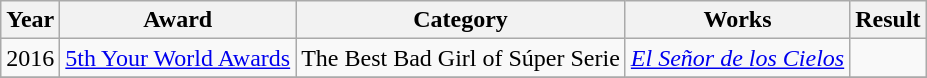<table class="wikitable plainrowheaders">
<tr>
<th scope="col">Year</th>
<th scope="col">Award</th>
<th scope="col">Category</th>
<th scope="col">Works</th>
<th scope="col">Result</th>
</tr>
<tr>
<td rowspan="1">2016</td>
<td rowspan="1"><a href='#'>5th Your World Awards</a></td>
<td>The Best Bad Girl of Súper Serie</td>
<td><em><a href='#'>El Señor de los Cielos</a></em></td>
<td></td>
</tr>
<tr>
</tr>
</table>
